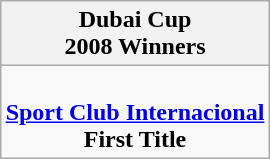<table class="wikitable" style="text-align: center; margin: 0 auto;">
<tr>
<th>Dubai Cup<br>2008 Winners</th>
</tr>
<tr>
<td><br><strong><a href='#'>Sport Club Internacional</a></strong><br><strong>First Title</strong></td>
</tr>
</table>
